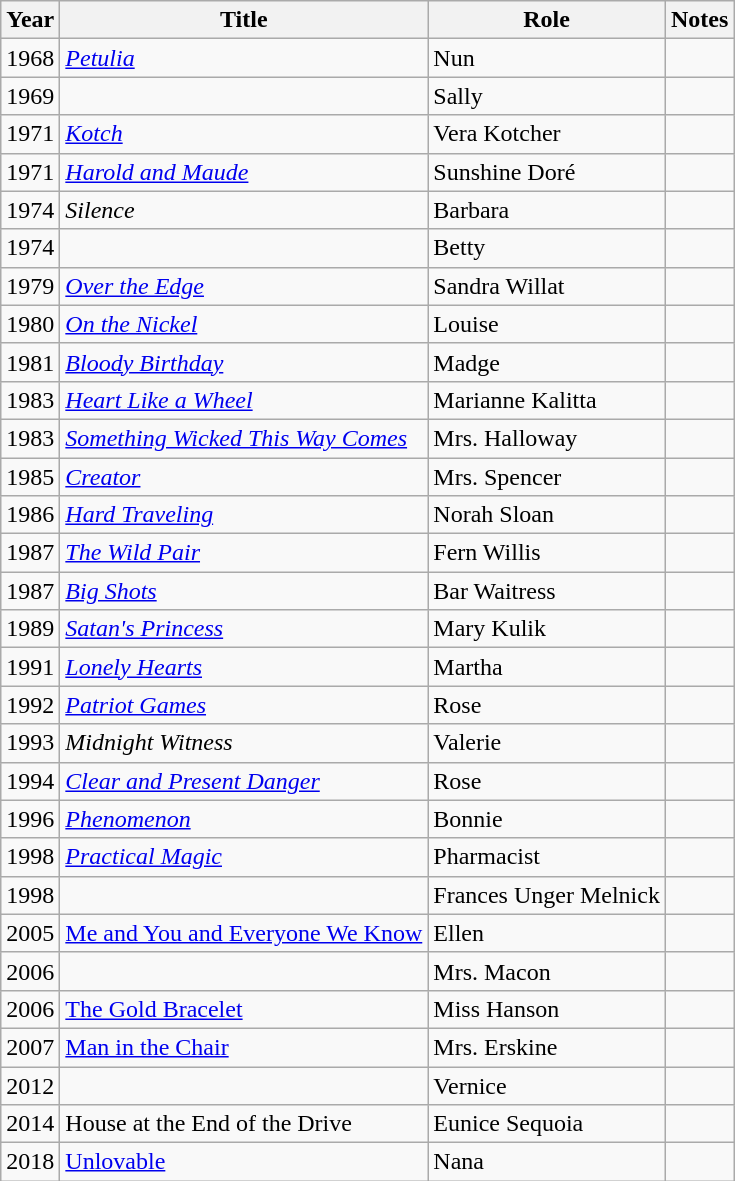<table class="wikitable sortable">
<tr>
<th>Year</th>
<th>Title</th>
<th>Role</th>
<th class="unsortable">Notes</th>
</tr>
<tr>
<td>1968</td>
<td><em><a href='#'>Petulia</a></em></td>
<td>Nun</td>
<td></td>
</tr>
<tr>
<td>1969</td>
<td><em></em></td>
<td>Sally</td>
<td></td>
</tr>
<tr>
<td>1971</td>
<td><em><a href='#'>Kotch</a></em></td>
<td>Vera Kotcher</td>
<td></td>
</tr>
<tr>
<td>1971</td>
<td><em><a href='#'>Harold and Maude</a></em></td>
<td>Sunshine Doré</td>
<td></td>
</tr>
<tr>
<td>1974</td>
<td><em>Silence</em></td>
<td>Barbara</td>
<td></td>
</tr>
<tr>
<td>1974</td>
<td><em></em></td>
<td>Betty</td>
<td></td>
</tr>
<tr>
<td>1979</td>
<td><em><a href='#'>Over the Edge</a></em></td>
<td>Sandra Willat</td>
<td></td>
</tr>
<tr>
<td>1980</td>
<td><em><a href='#'>On the Nickel</a></em></td>
<td>Louise</td>
<td></td>
</tr>
<tr>
<td>1981</td>
<td><em><a href='#'>Bloody Birthday</a></em></td>
<td>Madge</td>
<td></td>
</tr>
<tr>
<td>1983</td>
<td><em><a href='#'>Heart Like a Wheel</a></em></td>
<td>Marianne Kalitta</td>
<td></td>
</tr>
<tr>
<td>1983</td>
<td><em><a href='#'>Something Wicked This Way Comes</a></em></td>
<td>Mrs. Halloway</td>
<td></td>
</tr>
<tr>
<td>1985</td>
<td><em><a href='#'>Creator</a></em></td>
<td>Mrs. Spencer</td>
<td></td>
</tr>
<tr>
<td>1986</td>
<td><em><a href='#'>Hard Traveling</a></em></td>
<td>Norah Sloan</td>
<td></td>
</tr>
<tr>
<td>1987</td>
<td><em><a href='#'>The Wild Pair</a></em></td>
<td>Fern Willis</td>
<td></td>
</tr>
<tr>
<td>1987</td>
<td><em><a href='#'>Big Shots</a></em></td>
<td>Bar Waitress</td>
<td></td>
</tr>
<tr>
<td>1989</td>
<td><em><a href='#'>Satan's Princess</a></em></td>
<td>Mary Kulik</td>
<td></td>
</tr>
<tr>
<td>1991</td>
<td><em><a href='#'>Lonely Hearts</a></em></td>
<td>Martha</td>
<td></td>
</tr>
<tr>
<td>1992</td>
<td><em><a href='#'>Patriot Games</a></em></td>
<td>Rose</td>
<td></td>
</tr>
<tr>
<td>1993</td>
<td><em>Midnight Witness</em></td>
<td>Valerie</td>
<td></td>
</tr>
<tr>
<td>1994</td>
<td><em><a href='#'>Clear and Present Danger</a></em></td>
<td>Rose</td>
<td></td>
</tr>
<tr>
<td>1996</td>
<td><em><a href='#'>Phenomenon</a></em></td>
<td>Bonnie</td>
<td></td>
</tr>
<tr>
<td>1998</td>
<td><em><a href='#'>Practical Magic</a></em></td>
<td>Pharmacist</td>
<td></td>
</tr>
<tr>
<td>1998</td>
<td><em></td>
<td>Frances Unger Melnick</td>
<td></td>
</tr>
<tr>
<td>2005</td>
<td></em><a href='#'>Me and You and Everyone We Know</a><em></td>
<td>Ellen</td>
<td></td>
</tr>
<tr>
<td>2006</td>
<td></em><em></td>
<td>Mrs. Macon</td>
<td></td>
</tr>
<tr>
<td>2006</td>
<td></em><a href='#'>The Gold Bracelet</a><em></td>
<td>Miss Hanson</td>
<td></td>
</tr>
<tr>
<td>2007</td>
<td></em><a href='#'>Man in the Chair</a><em></td>
<td>Mrs. Erskine</td>
<td></td>
</tr>
<tr>
<td>2012</td>
<td></em><em></td>
<td>Vernice</td>
<td></td>
</tr>
<tr>
<td>2014</td>
<td></em>House at the End of the Drive<em></td>
<td>Eunice Sequoia</td>
<td></td>
</tr>
<tr>
<td>2018</td>
<td></em><a href='#'>Unlovable</a><em></td>
<td>Nana</td>
<td></td>
</tr>
</table>
